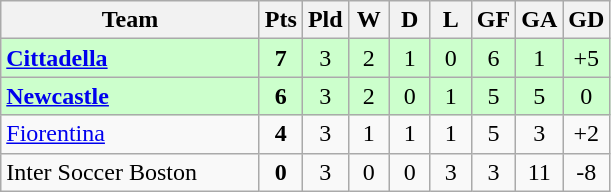<table class=wikitable style="text-align:center">
<tr>
<th width=165>Team</th>
<th width=20>Pts</th>
<th width=20>Pld</th>
<th width=20>W</th>
<th width=20>D</th>
<th width=20>L</th>
<th width=20>GF</th>
<th width=20>GA</th>
<th width=20>GD</th>
</tr>
<tr style="background:#ccffcc">
<td style="text-align:left"><strong> <a href='#'>Cittadella</a></strong></td>
<td><strong>7</strong></td>
<td>3</td>
<td>2</td>
<td>1</td>
<td>0</td>
<td>6</td>
<td>1</td>
<td>+5</td>
</tr>
<tr style="background:#ccffcc">
<td style="text-align:left"><strong> <a href='#'>Newcastle</a></strong></td>
<td><strong>6</strong></td>
<td>3</td>
<td>2</td>
<td>0</td>
<td>1</td>
<td>5</td>
<td>5</td>
<td>0</td>
</tr>
<tr>
<td style="text-align:left"> <a href='#'>Fiorentina</a></td>
<td><strong>4</strong></td>
<td>3</td>
<td>1</td>
<td>1</td>
<td>1</td>
<td>5</td>
<td>3</td>
<td>+2</td>
</tr>
<tr>
<td style="text-align:left"> Inter Soccer Boston</td>
<td><strong>0</strong></td>
<td>3</td>
<td>0</td>
<td>0</td>
<td>3</td>
<td>3</td>
<td>11</td>
<td>-8</td>
</tr>
</table>
